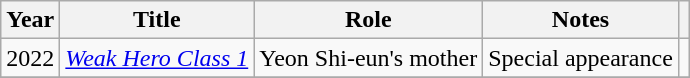<table class="wikitable  plainrowheaders">
<tr>
<th scope="col">Year</th>
<th scope="col">Title</th>
<th scope="col">Role</th>
<th scope="col">Notes</th>
<th scope="col" class="unsortable"></th>
</tr>
<tr>
<td>2022</td>
<td><em><a href='#'>Weak Hero Class 1</a></em></td>
<td>Yeon Shi-eun's mother</td>
<td>Special appearance</td>
<td></td>
</tr>
<tr>
</tr>
</table>
